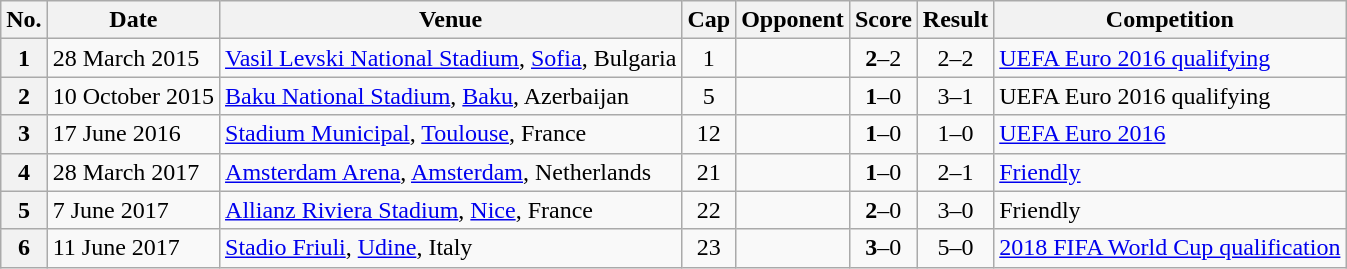<table class="wikitable sortable plainrowheaders">
<tr>
<th scope=col>No.</th>
<th scope=col data-sort-type=date>Date</th>
<th scope=col>Venue</th>
<th scope=col>Cap</th>
<th scope=col>Opponent</th>
<th scope=col>Score</th>
<th scope=col>Result</th>
<th scope=col>Competition</th>
</tr>
<tr>
<th scope=row>1</th>
<td>28 March 2015</td>
<td><a href='#'>Vasil Levski National Stadium</a>, <a href='#'>Sofia</a>, Bulgaria</td>
<td align=center>1</td>
<td></td>
<td align=center><strong>2</strong>–2</td>
<td align=center>2–2</td>
<td><a href='#'>UEFA Euro 2016 qualifying</a></td>
</tr>
<tr>
<th scope=row>2</th>
<td>10 October 2015</td>
<td><a href='#'>Baku National Stadium</a>, <a href='#'>Baku</a>, Azerbaijan</td>
<td align=center>5</td>
<td></td>
<td align=center><strong>1</strong>–0</td>
<td align=center>3–1</td>
<td>UEFA Euro 2016 qualifying</td>
</tr>
<tr>
<th scope=row>3</th>
<td>17 June 2016</td>
<td><a href='#'>Stadium Municipal</a>, <a href='#'>Toulouse</a>, France</td>
<td align=center>12</td>
<td></td>
<td align=center><strong>1</strong>–0</td>
<td align=center>1–0</td>
<td><a href='#'>UEFA Euro 2016</a></td>
</tr>
<tr>
<th scope=row>4</th>
<td>28 March 2017</td>
<td><a href='#'>Amsterdam Arena</a>, <a href='#'>Amsterdam</a>, Netherlands</td>
<td align=center>21</td>
<td></td>
<td align=center><strong>1</strong>–0</td>
<td align=center>2–1</td>
<td><a href='#'>Friendly</a></td>
</tr>
<tr>
<th scope=row>5</th>
<td>7 June 2017</td>
<td><a href='#'>Allianz Riviera Stadium</a>, <a href='#'>Nice</a>, France</td>
<td align=center>22</td>
<td></td>
<td align=center><strong>2</strong>–0</td>
<td align=center>3–0</td>
<td>Friendly</td>
</tr>
<tr>
<th scope=row>6</th>
<td>11 June 2017</td>
<td><a href='#'>Stadio Friuli</a>, <a href='#'>Udine</a>, Italy</td>
<td align=center>23</td>
<td></td>
<td align=center><strong>3</strong>–0</td>
<td align=center>5–0</td>
<td><a href='#'>2018 FIFA World Cup qualification</a></td>
</tr>
</table>
